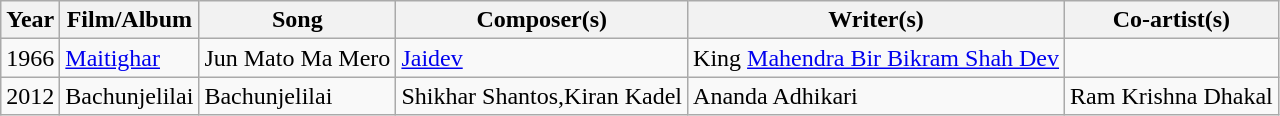<table class="wikitable sortable ">
<tr>
<th><strong>Year</strong></th>
<th>Film/Album</th>
<th><strong>Song</strong></th>
<th><strong>Composer(s)</strong></th>
<th><strong>Writer(s)</strong></th>
<th><strong>Co-artist(s)</strong></th>
</tr>
<tr>
<td>1966</td>
<td><a href='#'>Maitighar</a></td>
<td>Jun Mato Ma Mero</td>
<td><a href='#'>Jaidev</a></td>
<td>King <a href='#'>Mahendra Bir Bikram Shah Dev</a></td>
<td></td>
</tr>
<tr>
<td>2012</td>
<td>Bachunjelilai</td>
<td>Bachunjelilai</td>
<td>Shikhar Shantos,Kiran Kadel</td>
<td>Ananda Adhikari</td>
<td>Ram Krishna Dhakal</td>
</tr>
</table>
